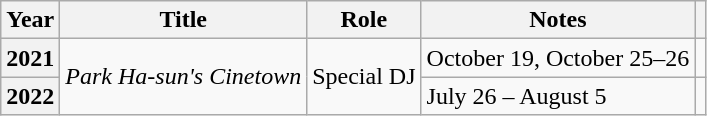<table class="wikitable sortable plainrowheaders">
<tr>
<th scope="col">Year</th>
<th scope="col">Title</th>
<th scope="col">Role</th>
<th scope="col">Notes</th>
<th scope="col" class="unsortable"></th>
</tr>
<tr>
<th scope="row">2021</th>
<td rowspan=2><em>Park Ha-sun's Cinetown</em></td>
<td rowspan=2>Special DJ</td>
<td>October 19, October 25–26</td>
<td style="text-align:center"></td>
</tr>
<tr>
<th scope="row">2022</th>
<td>July 26 – August 5</td>
<td style="text-align:center"></td>
</tr>
</table>
